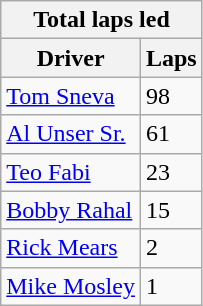<table class="wikitable">
<tr>
<th colspan=2>Total laps led</th>
</tr>
<tr>
<th>Driver</th>
<th>Laps</th>
</tr>
<tr>
<td><a href='#'>Tom Sneva</a></td>
<td>98</td>
</tr>
<tr>
<td><a href='#'>Al Unser Sr.</a></td>
<td>61</td>
</tr>
<tr>
<td><a href='#'>Teo Fabi</a></td>
<td>23</td>
</tr>
<tr>
<td><a href='#'>Bobby Rahal</a></td>
<td>15</td>
</tr>
<tr>
<td><a href='#'>Rick Mears</a></td>
<td>2</td>
</tr>
<tr>
<td><a href='#'>Mike Mosley</a></td>
<td>1</td>
</tr>
</table>
